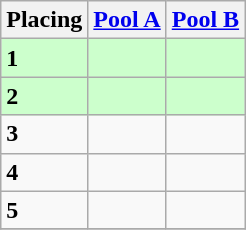<table class=wikitable style="border:1px solid #AAAAAA;">
<tr>
<th>Placing</th>
<th><a href='#'>Pool A</a></th>
<th><a href='#'>Pool B</a></th>
</tr>
<tr style="background: #ccffcc;">
<td><strong>1</strong></td>
<td></td>
<td></td>
</tr>
<tr style="background: #ccffcc;">
<td><strong>2</strong></td>
<td></td>
<td></td>
</tr>
<tr>
<td><strong>3</strong></td>
<td></td>
<td></td>
</tr>
<tr>
<td><strong>4</strong></td>
<td></td>
<td></td>
</tr>
<tr>
<td><strong>5</strong></td>
<td></td>
<td></td>
</tr>
<tr>
</tr>
</table>
